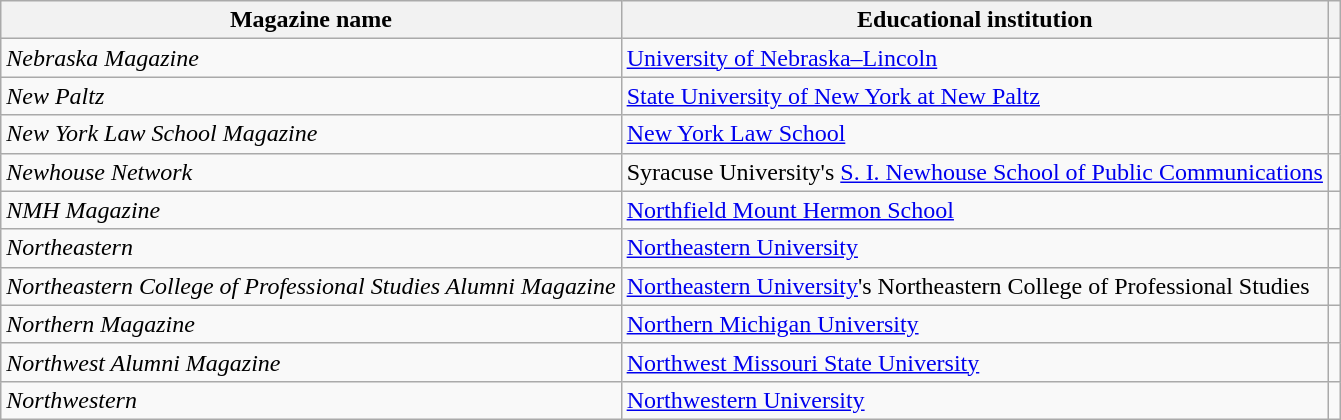<table class="wikitable">
<tr>
<th>Magazine name</th>
<th>Educational institution</th>
<th></th>
</tr>
<tr>
<td><em>Nebraska Magazine</em></td>
<td><a href='#'>University of Nebraska–Lincoln</a></td>
<td></td>
</tr>
<tr>
<td><em>New Paltz</em></td>
<td><a href='#'>State University of New York at New Paltz</a></td>
<td></td>
</tr>
<tr>
<td><em>New York Law School Magazine</em></td>
<td><a href='#'>New York Law School</a></td>
<td></td>
</tr>
<tr>
<td><em>Newhouse Network</em></td>
<td>Syracuse University's <a href='#'>S. I. Newhouse School of Public Communications</a></td>
<td></td>
</tr>
<tr>
<td><em>NMH Magazine</em></td>
<td><a href='#'>Northfield Mount Hermon School</a></td>
<td></td>
</tr>
<tr>
<td><em>Northeastern</em></td>
<td><a href='#'>Northeastern University</a></td>
<td></td>
</tr>
<tr>
<td><em>Northeastern College of Professional Studies Alumni Magazine</em></td>
<td><a href='#'>Northeastern University</a>'s Northeastern College of Professional Studies</td>
<td></td>
</tr>
<tr>
<td><em>Northern Magazine</em></td>
<td><a href='#'>Northern Michigan University</a></td>
<td></td>
</tr>
<tr>
<td><em>Northwest Alumni Magazine</em></td>
<td><a href='#'>Northwest Missouri State University</a></td>
<td></td>
</tr>
<tr>
<td><em>Northwestern</em></td>
<td><a href='#'>Northwestern University</a></td>
<td></td>
</tr>
</table>
